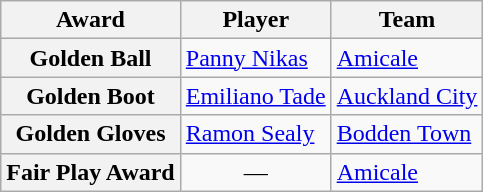<table class="wikitable" style="text-align:center">
<tr>
<th>Award</th>
<th>Player</th>
<th>Team</th>
</tr>
<tr>
<th>Golden Ball</th>
<td align=left> <a href='#'>Panny Nikas</a></td>
<td align=left> <a href='#'>Amicale</a></td>
</tr>
<tr>
<th>Golden Boot</th>
<td align=left> <a href='#'>Emiliano Tade</a></td>
<td align=left> <a href='#'>Auckland City</a></td>
</tr>
<tr>
<th>Golden Gloves</th>
<td align=left> <a href='#'>Ramon Sealy</a></td>
<td align=left> <a href='#'>Bodden Town</a></td>
</tr>
<tr>
<th>Fair Play Award</th>
<td>—</td>
<td align=left> <a href='#'>Amicale</a></td>
</tr>
</table>
